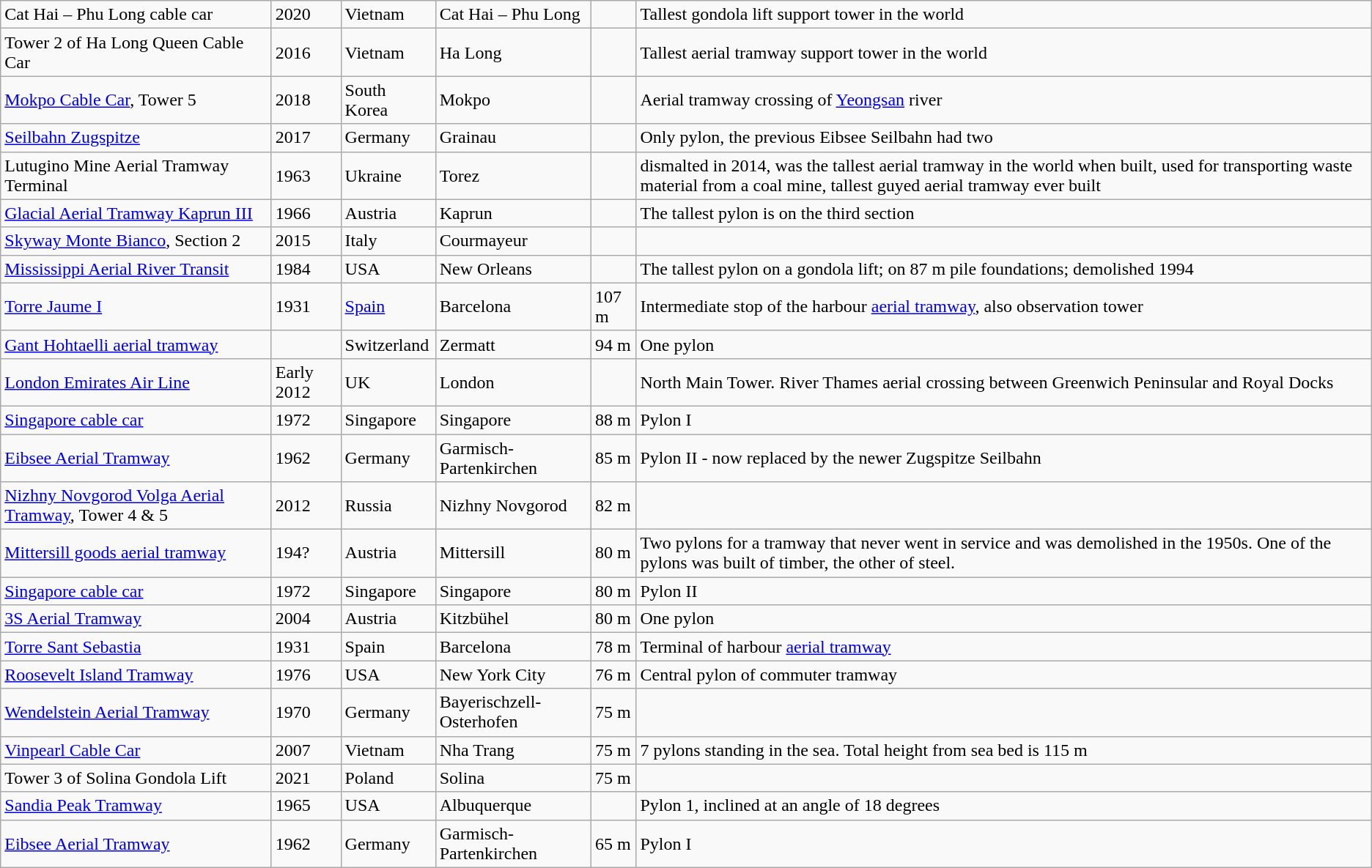<table class="wikitable nowraplinks">
<tr>
<td>Cat Hai – Phu Long cable car</td>
<td>2020</td>
<td>Vietnam</td>
<td>Cat Hai – Phu Long</td>
<td></td>
<td>Tallest gondola lift support tower in the world</td>
</tr>
<tr>
<td>Tower 2 of Ha Long Queen Cable Car</td>
<td>2016</td>
<td>Vietnam</td>
<td>Ha Long</td>
<td></td>
<td>Tallest aerial tramway support tower in the world</td>
</tr>
<tr>
<td><a href='#'>Mokpo Cable Car</a>, Tower 5</td>
<td>2018</td>
<td>South Korea</td>
<td>Mokpo</td>
<td></td>
<td>Aerial tramway crossing of <a href='#'>Yeongsan</a> river</td>
</tr>
<tr>
<td><a href='#'>Seilbahn Zugspitze</a></td>
<td>2017</td>
<td>Germany</td>
<td>Grainau</td>
<td></td>
<td>Only pylon, the previous Eibsee Seilbahn had two</td>
</tr>
<tr>
<td>Lutugino Mine Aerial Tramway Terminal</td>
<td>1963</td>
<td>Ukraine</td>
<td>Torez</td>
<td></td>
<td>dismalted in 2014, was the tallest aerial tramway in the world when built, used for transporting waste material from a coal mine, tallest guyed aerial tramway ever built</td>
</tr>
<tr>
<td><a href='#'>Glacial Aerial Tramway Kaprun III</a></td>
<td>1966</td>
<td>Austria</td>
<td>Kaprun</td>
<td></td>
<td>The tallest pylon is on the third section</td>
</tr>
<tr>
<td><a href='#'>Skyway Monte Bianco</a>, Section 2</td>
<td>2015</td>
<td>Italy</td>
<td>Courmayeur</td>
<td></td>
<td></td>
</tr>
<tr>
<td><a href='#'>Mississippi Aerial River Transit</a></td>
<td>1984</td>
<td>USA</td>
<td>New Orleans</td>
<td></td>
<td>The tallest pylon on a gondola lift; on 87 m pile foundations; demolished 1994</td>
</tr>
<tr>
<td><a href='#'>Torre Jaume I</a></td>
<td>1931</td>
<td><a href='#'>Spain</a></td>
<td>Barcelona</td>
<td>107 m</td>
<td>Intermediate stop of the harbour <a href='#'>aerial tramway</a>, also observation tower</td>
</tr>
<tr>
<td><a href='#'>Gant Hohtaelli aerial tramway</a></td>
<td></td>
<td>Switzerland</td>
<td>Zermatt</td>
<td>94 m</td>
<td>One pylon</td>
</tr>
<tr>
<td><a href='#'>London Emirates Air Line</a></td>
<td>Early 2012</td>
<td>UK</td>
<td>London</td>
<td></td>
<td>North Main Tower. River Thames aerial crossing between Greenwich Peninsular and Royal Docks</td>
</tr>
<tr>
<td><a href='#'>Singapore cable car</a></td>
<td>1972</td>
<td>Singapore</td>
<td>Singapore</td>
<td>88 m</td>
<td>Pylon I</td>
</tr>
<tr>
<td><a href='#'>Eibsee Aerial Tramway</a></td>
<td>1962</td>
<td>Germany</td>
<td>Garmisch-Partenkirchen</td>
<td>85 m</td>
<td>Pylon II - now replaced by the newer Zugspitze Seilbahn</td>
</tr>
<tr>
<td><a href='#'>Nizhny Novgorod Volga Aerial Tramway</a>, Tower 4 & 5</td>
<td>2012</td>
<td>Russia</td>
<td>Nizhny Novgorod</td>
<td>82 m</td>
<td></td>
</tr>
<tr>
<td><a href='#'>Mittersill goods aerial tramway</a></td>
<td>194?</td>
<td>Austria</td>
<td>Mittersill</td>
<td>80 m</td>
<td>Two pylons for a tramway that never went in service and was demolished in the 1950s. One of the pylons was built of timber, the other of steel.</td>
</tr>
<tr>
<td><a href='#'>Singapore cable car</a></td>
<td>1972</td>
<td>Singapore</td>
<td>Singapore</td>
<td>80 m</td>
<td>Pylon II</td>
</tr>
<tr>
<td><a href='#'>3S Aerial Tramway</a></td>
<td>2004</td>
<td>Austria</td>
<td>Kitzbühel</td>
<td>80 m</td>
<td>One pylon</td>
</tr>
<tr>
<td><a href='#'>Torre Sant Sebastia</a></td>
<td>1931</td>
<td>Spain</td>
<td>Barcelona</td>
<td>78 m</td>
<td>Terminal of harbour <a href='#'>aerial tramway</a></td>
</tr>
<tr>
<td><a href='#'>Roosevelt Island Tramway</a></td>
<td>1976</td>
<td>USA</td>
<td>New York City</td>
<td>76 m</td>
<td>Central pylon of commuter tramway</td>
</tr>
<tr>
<td><a href='#'>Wendelstein Aerial Tramway</a></td>
<td>1970</td>
<td>Germany</td>
<td>Bayerischzell-Osterhofen</td>
<td>75 m</td>
<td></td>
</tr>
<tr>
<td><a href='#'>Vinpearl Cable Car</a></td>
<td>2007</td>
<td>Vietnam</td>
<td>Nha Trang</td>
<td>75 m</td>
<td>7 pylons standing in the sea. Total height from sea bed is 115 m</td>
</tr>
<tr>
<td>Tower 3 of Solina Gondola Lift</td>
<td>2021</td>
<td>Poland</td>
<td>Solina</td>
<td>75 m</td>
<td></td>
</tr>
<tr>
<td><a href='#'>Sandia Peak Tramway</a></td>
<td>1965</td>
<td>USA</td>
<td>Albuquerque</td>
<td></td>
<td>Pylon 1, inclined at an angle of 18 degrees</td>
</tr>
<tr>
<td><a href='#'>Eibsee Aerial Tramway</a></td>
<td>1962</td>
<td>Germany</td>
<td>Garmisch-Partenkirchen</td>
<td>65 m</td>
<td>Pylon I</td>
</tr>
</table>
